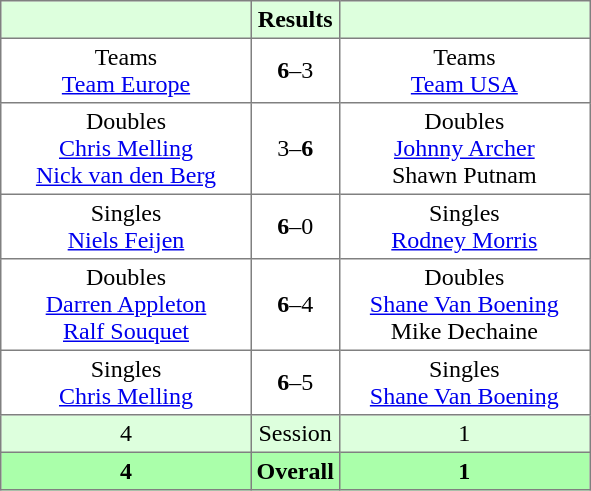<table border="1" cellpadding="3" style="border-collapse: collapse;">
<tr bgcolor="#ddffdd">
<th width="160"></th>
<th>Results</th>
<th width="160"></th>
</tr>
<tr>
<td align="center">Teams<br><a href='#'>Team Europe</a></td>
<td align="center"><strong>6</strong>–3</td>
<td align="center">Teams<br><a href='#'>Team USA</a></td>
</tr>
<tr>
<td align="center">Doubles<br><a href='#'>Chris Melling</a><br><a href='#'>Nick van den Berg</a></td>
<td align="center">3–<strong>6</strong></td>
<td align="center">Doubles<br><a href='#'>Johnny Archer</a><br>Shawn Putnam</td>
</tr>
<tr>
<td align="center">Singles<br><a href='#'>Niels Feijen</a></td>
<td align="center"><strong>6</strong>–0</td>
<td align="center">Singles<br><a href='#'>Rodney Morris</a></td>
</tr>
<tr>
<td align="center">Doubles<br><a href='#'>Darren Appleton</a><br><a href='#'>Ralf Souquet</a></td>
<td align="center"><strong>6</strong>–4</td>
<td align="center">Doubles<br><a href='#'>Shane Van Boening</a><br>Mike Dechaine</td>
</tr>
<tr>
<td align="center">Singles<br><a href='#'>Chris Melling</a></td>
<td align="center"><strong>6</strong>–5</td>
<td align="center">Singles<br><a href='#'>Shane Van Boening</a></td>
</tr>
<tr bgcolor="#ddffdd">
<td align="center">4</td>
<td align="center">Session</td>
<td align="center">1</td>
</tr>
<tr bgcolor="#aaffaa">
<th align="center">4</th>
<th align="center">Overall</th>
<th align="center">1</th>
</tr>
</table>
